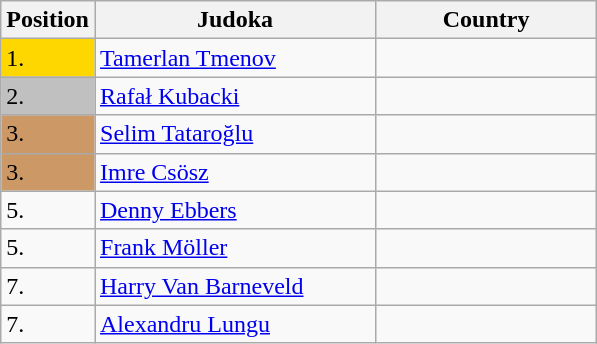<table class=wikitable>
<tr>
<th>Position</th>
<th width=180>Judoka</th>
<th width=140>Country</th>
</tr>
<tr>
<td bgcolor=gold>1.</td>
<td><a href='#'>Tamerlan Tmenov</a></td>
<td></td>
</tr>
<tr>
<td bgcolor=silver>2.</td>
<td><a href='#'>Rafał Kubacki</a></td>
<td></td>
</tr>
<tr>
<td bgcolor=CC9966>3.</td>
<td><a href='#'>Selim Tataroğlu</a></td>
<td></td>
</tr>
<tr>
<td bgcolor=CC9966>3.</td>
<td><a href='#'>Imre Csösz</a></td>
<td></td>
</tr>
<tr>
<td>5.</td>
<td><a href='#'>Denny Ebbers</a></td>
<td></td>
</tr>
<tr>
<td>5.</td>
<td><a href='#'>Frank Möller</a></td>
<td></td>
</tr>
<tr>
<td>7.</td>
<td><a href='#'>Harry Van Barneveld</a></td>
<td></td>
</tr>
<tr>
<td>7.</td>
<td><a href='#'>Alexandru Lungu</a></td>
<td></td>
</tr>
</table>
